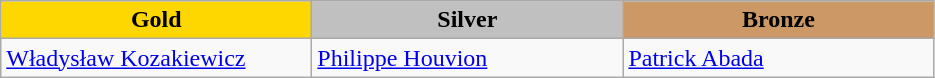<table class="wikitable" style="text-align:left">
<tr align="center">
<td width=200 bgcolor=gold><strong>Gold</strong></td>
<td width=200 bgcolor=silver><strong>Silver</strong></td>
<td width=200 bgcolor=CC9966><strong>Bronze</strong></td>
</tr>
<tr>
<td><a href='#'>Władysław Kozakiewicz</a><br><em></em></td>
<td><a href='#'>Philippe Houvion</a><br><em></em></td>
<td><a href='#'>Patrick Abada</a><br><em></em></td>
</tr>
</table>
